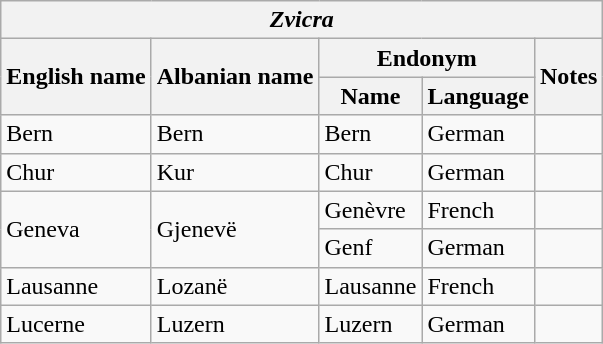<table class="wikitable sortable">
<tr>
<th colspan="5"> <em>Zvicra</em></th>
</tr>
<tr>
<th rowspan="2">English name</th>
<th rowspan="2">Albanian name</th>
<th colspan="2">Endonym</th>
<th rowspan="2">Notes</th>
</tr>
<tr>
<th>Name</th>
<th>Language</th>
</tr>
<tr>
<td>Bern</td>
<td>Bern</td>
<td>Bern</td>
<td>German</td>
<td></td>
</tr>
<tr>
<td>Chur</td>
<td>Kur</td>
<td>Chur</td>
<td>German</td>
<td></td>
</tr>
<tr>
<td rowspan="2">Geneva</td>
<td rowspan="2">Gjenevë</td>
<td>Genèvre</td>
<td>French</td>
<td></td>
</tr>
<tr>
<td>Genf</td>
<td>German</td>
<td></td>
</tr>
<tr>
<td>Lausanne</td>
<td>Lozanë</td>
<td>Lausanne</td>
<td>French</td>
<td></td>
</tr>
<tr>
<td>Lucerne</td>
<td>Luzern</td>
<td>Luzern</td>
<td>German</td>
<td></td>
</tr>
</table>
